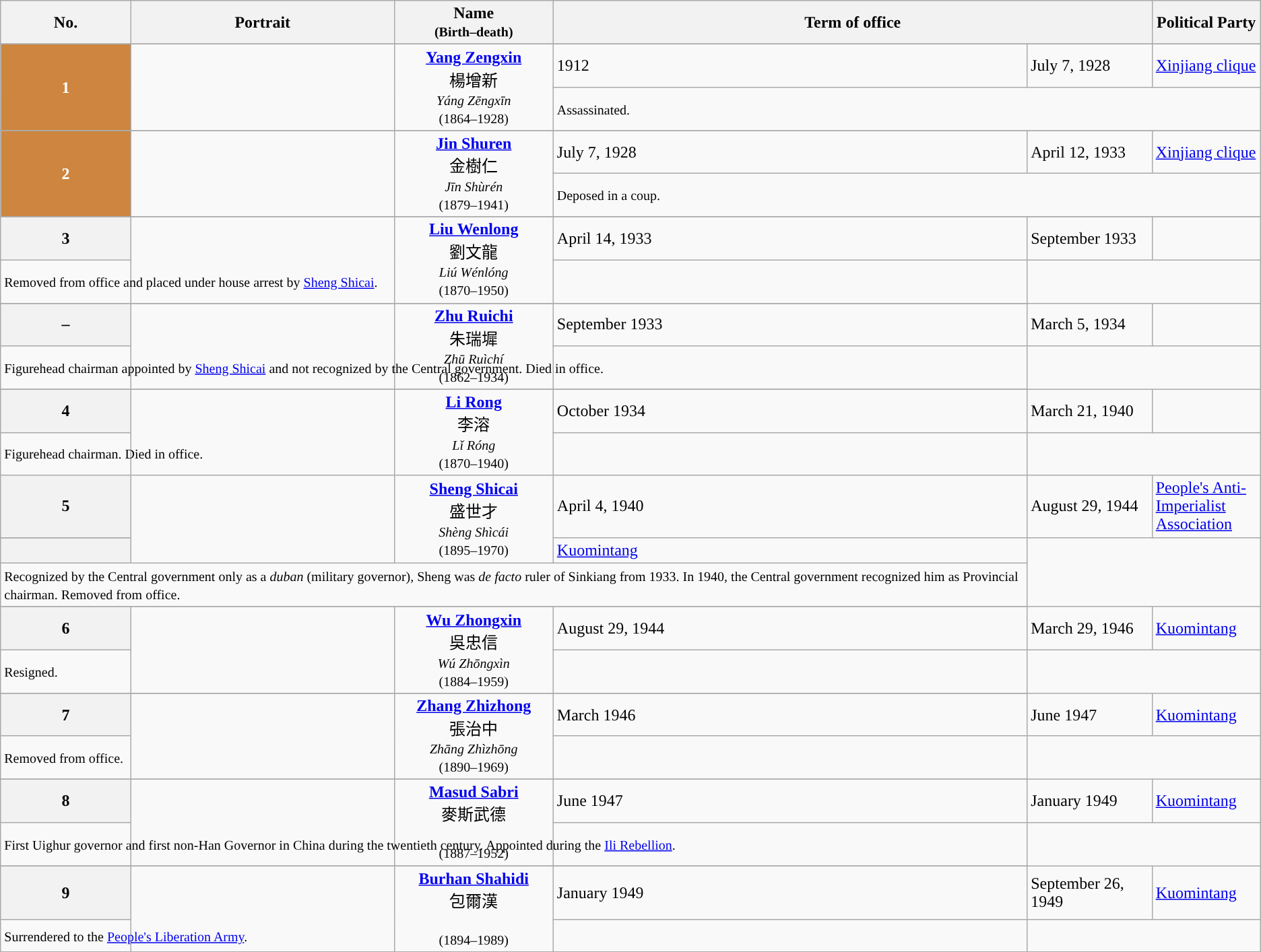<table class="wikitable">
<tr>
<th>No.</th>
<th>Portrait</th>
<th width=150px>Name<br><small>(Birth–death)</small></th>
<th colspan=2 width=200px>Term of office</th>
<th width=100px>Political Party</th>
</tr>
<tr>
</tr>
<tr>
<th style="background-color:#CD853F; color:white;" rowspan=2>1</th>
<td rowspan=2 align=center></td>
<td rowspan=2 align=center><strong><a href='#'>Yang Zengxin</a></strong><br><span>楊增新</span><br><small><em>Yáng Zēngxīn</em><br>(1864–1928)</small></td>
<td>1912</td>
<td>July 7, 1928</td>
<td><a href='#'>Xinjiang clique</a></td>
</tr>
<tr>
<td colspan=4><small>Assassinated.</small></td>
</tr>
<tr>
</tr>
<tr>
<th style="background-color:#CD853F; color:white;" rowspan=2>2</th>
<td rowspan=2 align=center></td>
<td rowspan=2 align=center><strong><a href='#'>Jin Shuren</a></strong><br><span>金樹仁</span><br><small><em>Jīn Shùrén</em><br>(1879–1941)</small></td>
<td>July 7, 1928</td>
<td>April 12, 1933</td>
<td><a href='#'>Xinjiang clique</a></td>
</tr>
<tr>
<td colspan=4><small>Deposed in a coup.</small></td>
</tr>
<tr>
</tr>
<tr>
<th style="background-color:">3</th>
<td rowspan=2 align=center></td>
<td rowspan=2 align=center><strong><a href='#'>Liu Wenlong</a></strong><br><span>劉文龍</span><br><small><em>Liú Wénlóng</em><br>(1870–1950)</small></td>
<td>April 14, 1933</td>
<td>September 1933</td>
<td></td>
</tr>
<tr>
<td colspan=4><small>Removed from office and placed under house arrest by <a href='#'>Sheng Shicai</a>.</small></td>
</tr>
<tr>
</tr>
<tr>
<th style="background-color:">–</th>
<td rowspan=2 align=center></td>
<td rowspan=2 align=center><strong><a href='#'>Zhu Ruichi</a></strong><br><span>朱瑞墀</span><br><small><em>Zhū Ruìchí</em><br>(1862–1934)</small></td>
<td>September 1933</td>
<td>March 5, 1934</td>
<td></td>
</tr>
<tr>
<td colspan=4><small>Figurehead chairman appointed by <a href='#'>Sheng Shicai</a> and not recognized by the Central government. Died in office.</small></td>
</tr>
<tr>
</tr>
<tr>
<th style="background-color:">4</th>
<td rowspan=2 align=center></td>
<td rowspan=2 align=center><strong><a href='#'>Li Rong</a></strong><br><span>李溶</span><br><small><em>Lǐ Róng</em><br>(1870–1940)</small></td>
<td>October 1934</td>
<td>March 21, 1940</td>
<td></td>
</tr>
<tr>
<td colspan=4><small>Figurehead chairman. Died in office.</small></td>
</tr>
<tr>
<th style="background-color:">5</th>
<td rowspan=3 align=center></td>
<td rowspan=3 align=center><strong><a href='#'>Sheng Shicai</a></strong><br><span>盛世才</span><br><small><em>Shèng Shìcái</em><br>(1895–1970)</small></td>
<td rowspan=2>April 4, 1940</td>
<td rowspan=2>August 29, 1944</td>
<td><a href='#'>People's Anti-Imperialist Association</a></td>
</tr>
<tr>
</tr>
<tr>
<th style="background-color:"></th>
<td><a href='#'>Kuomintang</a></td>
</tr>
<tr>
<td colspan=4><small>Recognized by the Central government only as a <em>duban</em> (military governor), Sheng was <em>de facto</em> ruler of Sinkiang from 1933. In 1940, the Central government recognized him as Provincial chairman. Removed from office.</small></td>
</tr>
<tr>
</tr>
<tr>
<th style="background-color:">6</th>
<td rowspan=2 align=center></td>
<td rowspan=2 align=center><strong><a href='#'>Wu Zhongxin</a></strong><br><span>吳忠信</span><br><small><em>Wú Zhōngxìn</em><br>(1884–1959)</small></td>
<td>August 29, 1944</td>
<td>March 29, 1946</td>
<td><a href='#'>Kuomintang</a></td>
</tr>
<tr>
<td colspan=4><small>Resigned.</small></td>
</tr>
<tr>
</tr>
<tr>
<th style="background-color:">7</th>
<td rowspan=2 align=center></td>
<td rowspan=2 align=center><strong><a href='#'>Zhang Zhizhong</a></strong><br><span>張治中</span><br><small><em>Zhāng Zhìzhōng</em></small><br><small>(1890–1969)</small></td>
<td>March 1946</td>
<td>June 1947</td>
<td><a href='#'>Kuomintang</a></td>
</tr>
<tr>
<td colspan=4><small>Removed from office.</small></td>
</tr>
<tr>
</tr>
<tr>
<th style="background-color:">8</th>
<td rowspan=2 align=center></td>
<td rowspan=2 align=center><strong><a href='#'>Masud Sabri</a></strong><br><span>麥斯武德</span><br><small><br>(1887–1952)</small></td>
<td>June 1947</td>
<td>January 1949</td>
<td><a href='#'>Kuomintang</a></td>
</tr>
<tr>
<td colspan=4><small>First Uighur governor and first non-Han Governor in China during the twentieth century. Appointed during the <a href='#'>Ili Rebellion</a>.</small></td>
</tr>
<tr>
</tr>
<tr>
<th style="background-color:">9</th>
<td rowspan=2 align=center></td>
<td rowspan=2 align=center><strong><a href='#'>Burhan Shahidi</a></strong><br><span>包爾漢</span><br><small><br>(1894–1989)</small></td>
<td>January 1949</td>
<td>September 26, 1949</td>
<td><a href='#'>Kuomintang</a></td>
</tr>
<tr>
<td colspan=4><small>Surrendered to the <a href='#'>People's Liberation Army</a>.</small></td>
</tr>
<tr>
</tr>
</table>
